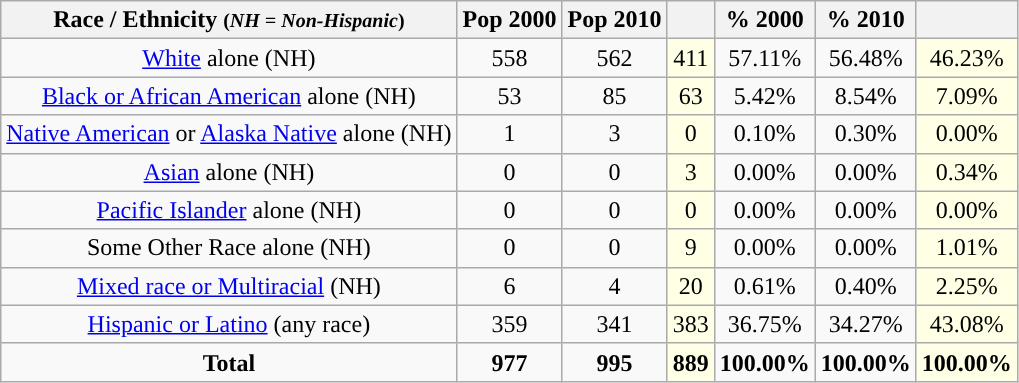<table class="wikitable" style="text-align:center;">
<tr>
<th>Race / Ethnicity <small>(<em>NH = Non-Hispanic</em>)</small></th>
<th>Pop 2000</th>
<th>Pop 2010</th>
<th></th>
<th>% 2000</th>
<th>% 2010</th>
<th></th>
</tr>
<tr>
<td><a href='#'>White</a> alone (NH)</td>
<td>558</td>
<td>562</td>
<td style='background: #ffffe6;'>411</td>
<td>57.11%</td>
<td>56.48%</td>
<td style='background: #ffffe6;'>46.23%</td>
</tr>
<tr>
<td><a href='#'>Black or African American</a> alone (NH)</td>
<td>53</td>
<td>85</td>
<td style='background: #ffffe6;'>63</td>
<td>5.42%</td>
<td>8.54%</td>
<td style='background: #ffffe6;'>7.09%</td>
</tr>
<tr>
<td><a href='#'>Native American</a> or <a href='#'>Alaska Native</a> alone (NH)</td>
<td>1</td>
<td>3</td>
<td style='background: #ffffe6;'>0</td>
<td>0.10%</td>
<td>0.30%</td>
<td style='background: #ffffe6;'>0.00%</td>
</tr>
<tr>
<td><a href='#'>Asian</a> alone (NH)</td>
<td>0</td>
<td>0</td>
<td style='background: #ffffe6;'>3</td>
<td>0.00%</td>
<td>0.00%</td>
<td style='background: #ffffe6;'>0.34%</td>
</tr>
<tr>
<td><a href='#'>Pacific Islander</a> alone (NH)</td>
<td>0</td>
<td>0</td>
<td style='background: #ffffe6;'>0</td>
<td>0.00%</td>
<td>0.00%</td>
<td style='background: #ffffe6;'>0.00%</td>
</tr>
<tr>
<td>Some Other Race alone (NH)</td>
<td>0</td>
<td>0</td>
<td style='background: #ffffe6;'>9</td>
<td>0.00%</td>
<td>0.00%</td>
<td style='background: #ffffe6;'>1.01%</td>
</tr>
<tr>
<td><a href='#'>Mixed race or Multiracial</a> (NH)</td>
<td>6</td>
<td>4</td>
<td style='background: #ffffe6;'>20</td>
<td>0.61%</td>
<td>0.40%</td>
<td style='background: #ffffe6;'>2.25%</td>
</tr>
<tr>
<td><a href='#'>Hispanic or Latino</a> (any race)</td>
<td>359</td>
<td>341</td>
<td style='background: #ffffe6;'>383</td>
<td>36.75%</td>
<td>34.27%</td>
<td style='background: #ffffe6;'>43.08%</td>
</tr>
<tr>
<td><strong>Total</strong></td>
<td><strong>977</strong></td>
<td><strong>995</strong></td>
<td style='background: #ffffe6;'><strong>889</strong></td>
<td><strong>100.00%</strong></td>
<td><strong>100.00%</strong></td>
<td style='background: #ffffe6;'><strong>100.00%</strong></td>
</tr>
</table>
